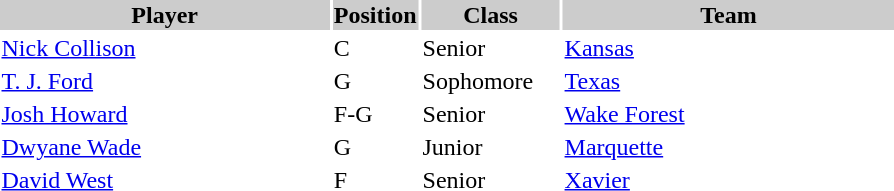<table style="width:600px" "border:'1' 'solid' 'gray'">
<tr>
<th style="background:#CCCCCC;width:40%">Player</th>
<th style="background:#CCCCCC;width:4%">Position</th>
<th style="background:#CCCCCC;width:16%">Class</th>
<th style="background:#CCCCCC;width:40%">Team</th>
</tr>
<tr>
<td><a href='#'>Nick Collison</a></td>
<td>C</td>
<td>Senior</td>
<td><a href='#'>Kansas</a></td>
</tr>
<tr>
<td><a href='#'>T. J. Ford</a></td>
<td>G</td>
<td>Sophomore</td>
<td><a href='#'>Texas</a></td>
</tr>
<tr>
<td><a href='#'>Josh Howard</a></td>
<td>F-G</td>
<td>Senior</td>
<td><a href='#'>Wake Forest</a></td>
</tr>
<tr>
<td><a href='#'>Dwyane Wade</a></td>
<td>G</td>
<td>Junior</td>
<td><a href='#'>Marquette</a></td>
</tr>
<tr>
<td><a href='#'>David West</a></td>
<td>F</td>
<td>Senior</td>
<td><a href='#'>Xavier</a></td>
</tr>
</table>
